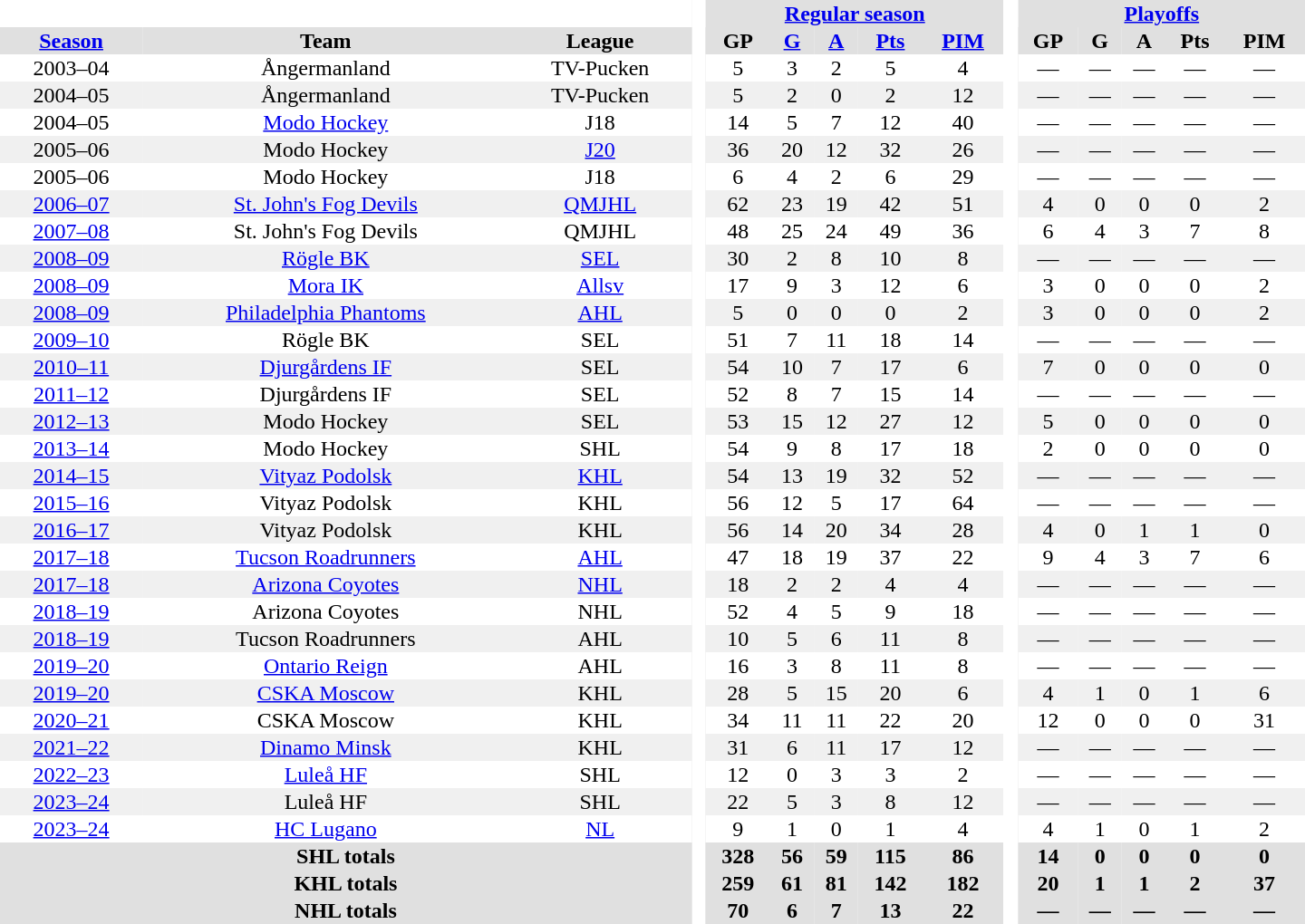<table border="0" cellpadding="1" cellspacing="0" ID="Table3" style="text-align:center; width:60em;">
<tr bgcolor="#e0e0e0">
<th colspan="3" bgcolor="#ffffff"> </th>
<th rowspan="99" bgcolor="#ffffff"> </th>
<th colspan="5"><a href='#'>Regular season</a></th>
<th rowspan="99" bgcolor="#ffffff"> </th>
<th colspan="5"><a href='#'>Playoffs</a></th>
</tr>
<tr bgcolor="#e0e0e0">
<th><a href='#'>Season</a></th>
<th>Team</th>
<th>League</th>
<th>GP</th>
<th><a href='#'>G</a></th>
<th><a href='#'>A</a></th>
<th><a href='#'>Pts</a></th>
<th><a href='#'>PIM</a></th>
<th>GP</th>
<th>G</th>
<th>A</th>
<th>Pts</th>
<th>PIM</th>
</tr>
<tr>
<td>2003–04</td>
<td>Ångermanland</td>
<td>TV-Pucken</td>
<td>5</td>
<td>3</td>
<td>2</td>
<td>5</td>
<td>4</td>
<td>—</td>
<td>—</td>
<td>—</td>
<td>—</td>
<td>—</td>
</tr>
<tr bgcolor="#f0f0f0">
<td>2004–05</td>
<td>Ångermanland</td>
<td>TV-Pucken</td>
<td>5</td>
<td>2</td>
<td>0</td>
<td>2</td>
<td>12</td>
<td>—</td>
<td>—</td>
<td>—</td>
<td>—</td>
<td>—</td>
</tr>
<tr>
<td>2004–05</td>
<td><a href='#'>Modo Hockey</a></td>
<td>J18</td>
<td>14</td>
<td>5</td>
<td>7</td>
<td>12</td>
<td>40</td>
<td>—</td>
<td>—</td>
<td>—</td>
<td>—</td>
<td>—</td>
</tr>
<tr bgcolor="#f0f0f0">
<td>2005–06</td>
<td>Modo Hockey</td>
<td><a href='#'>J20</a></td>
<td>36</td>
<td>20</td>
<td>12</td>
<td>32</td>
<td>26</td>
<td>—</td>
<td>—</td>
<td>—</td>
<td>—</td>
<td>—</td>
</tr>
<tr>
<td>2005–06</td>
<td>Modo Hockey</td>
<td>J18</td>
<td>6</td>
<td>4</td>
<td>2</td>
<td>6</td>
<td>29</td>
<td>—</td>
<td>—</td>
<td>—</td>
<td>—</td>
<td>—</td>
</tr>
<tr bgcolor="#f0f0f0">
<td><a href='#'>2006–07</a></td>
<td><a href='#'>St. John's Fog Devils</a></td>
<td><a href='#'>QMJHL</a></td>
<td>62</td>
<td>23</td>
<td>19</td>
<td>42</td>
<td>51</td>
<td>4</td>
<td>0</td>
<td>0</td>
<td>0</td>
<td>2</td>
</tr>
<tr>
<td><a href='#'>2007–08</a></td>
<td>St. John's Fog Devils</td>
<td>QMJHL</td>
<td>48</td>
<td>25</td>
<td>24</td>
<td>49</td>
<td>36</td>
<td>6</td>
<td>4</td>
<td>3</td>
<td>7</td>
<td>8</td>
</tr>
<tr bgcolor="#f0f0f0">
<td><a href='#'>2008–09</a></td>
<td><a href='#'>Rögle BK</a></td>
<td><a href='#'>SEL</a></td>
<td>30</td>
<td>2</td>
<td>8</td>
<td>10</td>
<td>8</td>
<td>—</td>
<td>—</td>
<td>—</td>
<td>—</td>
<td>—</td>
</tr>
<tr>
<td><a href='#'>2008–09</a></td>
<td><a href='#'>Mora IK</a></td>
<td><a href='#'>Allsv</a></td>
<td>17</td>
<td>9</td>
<td>3</td>
<td>12</td>
<td>6</td>
<td>3</td>
<td>0</td>
<td>0</td>
<td>0</td>
<td>2</td>
</tr>
<tr bgcolor="#f0f0f0">
<td><a href='#'>2008–09</a></td>
<td><a href='#'>Philadelphia Phantoms</a></td>
<td><a href='#'>AHL</a></td>
<td>5</td>
<td>0</td>
<td>0</td>
<td>0</td>
<td>2</td>
<td>3</td>
<td>0</td>
<td>0</td>
<td>0</td>
<td>2</td>
</tr>
<tr>
<td><a href='#'>2009–10</a></td>
<td>Rögle BK</td>
<td>SEL</td>
<td>51</td>
<td>7</td>
<td>11</td>
<td>18</td>
<td>14</td>
<td>—</td>
<td>—</td>
<td>—</td>
<td>—</td>
<td>—</td>
</tr>
<tr bgcolor="#f0f0f0">
<td><a href='#'>2010–11</a></td>
<td><a href='#'>Djurgårdens IF</a></td>
<td>SEL</td>
<td>54</td>
<td>10</td>
<td>7</td>
<td>17</td>
<td>6</td>
<td>7</td>
<td>0</td>
<td>0</td>
<td>0</td>
<td>0</td>
</tr>
<tr>
<td><a href='#'>2011–12</a></td>
<td>Djurgårdens IF</td>
<td>SEL</td>
<td>52</td>
<td>8</td>
<td>7</td>
<td>15</td>
<td>14</td>
<td>—</td>
<td>—</td>
<td>—</td>
<td>—</td>
<td>—</td>
</tr>
<tr bgcolor="#f0f0f0">
<td><a href='#'>2012–13</a></td>
<td>Modo Hockey</td>
<td>SEL</td>
<td>53</td>
<td>15</td>
<td>12</td>
<td>27</td>
<td>12</td>
<td>5</td>
<td>0</td>
<td>0</td>
<td>0</td>
<td>0</td>
</tr>
<tr>
<td><a href='#'>2013–14</a></td>
<td>Modo Hockey</td>
<td>SHL</td>
<td>54</td>
<td>9</td>
<td>8</td>
<td>17</td>
<td>18</td>
<td>2</td>
<td>0</td>
<td>0</td>
<td>0</td>
<td>0</td>
</tr>
<tr bgcolor="#f0f0f0">
<td><a href='#'>2014–15</a></td>
<td><a href='#'>Vityaz Podolsk</a></td>
<td><a href='#'>KHL</a></td>
<td>54</td>
<td>13</td>
<td>19</td>
<td>32</td>
<td>52</td>
<td>—</td>
<td>—</td>
<td>—</td>
<td>—</td>
<td>—</td>
</tr>
<tr>
<td><a href='#'>2015–16</a></td>
<td>Vityaz Podolsk</td>
<td>KHL</td>
<td>56</td>
<td>12</td>
<td>5</td>
<td>17</td>
<td>64</td>
<td>—</td>
<td>—</td>
<td>—</td>
<td>—</td>
<td>—</td>
</tr>
<tr bgcolor="#f0f0f0">
<td><a href='#'>2016–17</a></td>
<td>Vityaz Podolsk</td>
<td>KHL</td>
<td>56</td>
<td>14</td>
<td>20</td>
<td>34</td>
<td>28</td>
<td>4</td>
<td>0</td>
<td>1</td>
<td>1</td>
<td>0</td>
</tr>
<tr>
<td><a href='#'>2017–18</a></td>
<td><a href='#'>Tucson Roadrunners</a></td>
<td><a href='#'>AHL</a></td>
<td>47</td>
<td>18</td>
<td>19</td>
<td>37</td>
<td>22</td>
<td>9</td>
<td>4</td>
<td>3</td>
<td>7</td>
<td>6</td>
</tr>
<tr bgcolor="#f0f0f0">
<td><a href='#'>2017–18</a></td>
<td><a href='#'>Arizona Coyotes</a></td>
<td><a href='#'>NHL</a></td>
<td>18</td>
<td>2</td>
<td>2</td>
<td>4</td>
<td>4</td>
<td>—</td>
<td>—</td>
<td>—</td>
<td>—</td>
<td>—</td>
</tr>
<tr>
<td><a href='#'>2018–19</a></td>
<td>Arizona Coyotes</td>
<td>NHL</td>
<td>52</td>
<td>4</td>
<td>5</td>
<td>9</td>
<td>18</td>
<td>—</td>
<td>—</td>
<td>—</td>
<td>—</td>
<td>—</td>
</tr>
<tr bgcolor="#f0f0f0">
<td><a href='#'>2018–19</a></td>
<td>Tucson Roadrunners</td>
<td>AHL</td>
<td>10</td>
<td>5</td>
<td>6</td>
<td>11</td>
<td>8</td>
<td>—</td>
<td>—</td>
<td>—</td>
<td>—</td>
<td>—</td>
</tr>
<tr>
<td><a href='#'>2019–20</a></td>
<td><a href='#'>Ontario Reign</a></td>
<td>AHL</td>
<td>16</td>
<td>3</td>
<td>8</td>
<td>11</td>
<td>8</td>
<td>—</td>
<td>—</td>
<td>—</td>
<td>—</td>
<td>—</td>
</tr>
<tr bgcolor="#f0f0f0">
<td><a href='#'>2019–20</a></td>
<td><a href='#'>CSKA Moscow</a></td>
<td>KHL</td>
<td>28</td>
<td>5</td>
<td>15</td>
<td>20</td>
<td>6</td>
<td>4</td>
<td>1</td>
<td>0</td>
<td>1</td>
<td>6</td>
</tr>
<tr>
<td><a href='#'>2020–21</a></td>
<td>CSKA Moscow</td>
<td>KHL</td>
<td>34</td>
<td>11</td>
<td>11</td>
<td>22</td>
<td>20</td>
<td>12</td>
<td>0</td>
<td>0</td>
<td>0</td>
<td>31</td>
</tr>
<tr bgcolor="#f0f0f0">
<td><a href='#'>2021–22</a></td>
<td><a href='#'>Dinamo Minsk</a></td>
<td>KHL</td>
<td>31</td>
<td>6</td>
<td>11</td>
<td>17</td>
<td>12</td>
<td>—</td>
<td>—</td>
<td>—</td>
<td>—</td>
<td>—</td>
</tr>
<tr>
<td><a href='#'>2022–23</a></td>
<td><a href='#'>Luleå HF</a></td>
<td>SHL</td>
<td>12</td>
<td>0</td>
<td>3</td>
<td>3</td>
<td>2</td>
<td>—</td>
<td>—</td>
<td>—</td>
<td>—</td>
<td>—</td>
</tr>
<tr bgcolor="#f0f0f0">
<td><a href='#'>2023–24</a></td>
<td>Luleå HF</td>
<td>SHL</td>
<td>22</td>
<td>5</td>
<td>3</td>
<td>8</td>
<td>12</td>
<td>—</td>
<td>—</td>
<td>—</td>
<td>—</td>
<td>—</td>
</tr>
<tr>
<td><a href='#'>2023–24</a></td>
<td><a href='#'>HC Lugano</a></td>
<td><a href='#'>NL</a></td>
<td>9</td>
<td>1</td>
<td>0</td>
<td>1</td>
<td>4</td>
<td>4</td>
<td>1</td>
<td>0</td>
<td>1</td>
<td>2</td>
</tr>
<tr bgcolor="#e0e0e0">
<th colspan="3">SHL totals</th>
<th>328</th>
<th>56</th>
<th>59</th>
<th>115</th>
<th>86</th>
<th>14</th>
<th>0</th>
<th>0</th>
<th>0</th>
<th>0</th>
</tr>
<tr bgcolor="#e0e0e0">
<th colspan="3">KHL totals</th>
<th>259</th>
<th>61</th>
<th>81</th>
<th>142</th>
<th>182</th>
<th>20</th>
<th>1</th>
<th>1</th>
<th>2</th>
<th>37</th>
</tr>
<tr bgcolor="#e0e0e0">
<th colspan="3">NHL totals</th>
<th>70</th>
<th>6</th>
<th>7</th>
<th>13</th>
<th>22</th>
<th>—</th>
<th>—</th>
<th>—</th>
<th>—</th>
<th>—</th>
</tr>
</table>
